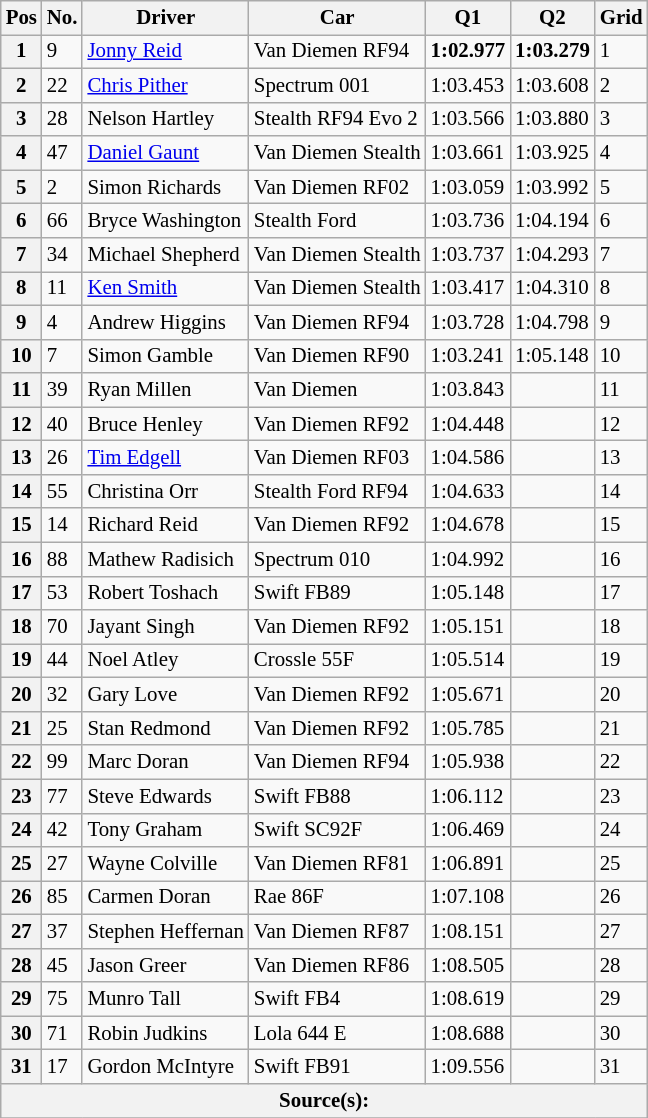<table class="wikitable" style="font-size: 87%;">
<tr>
<th>Pos</th>
<th>No.</th>
<th>Driver</th>
<th>Car</th>
<th>Q1</th>
<th>Q2</th>
<th>Grid</th>
</tr>
<tr>
<th>1</th>
<td>9</td>
<td> <a href='#'>Jonny Reid</a></td>
<td>Van Diemen RF94</td>
<td><strong>1:02.977</strong></td>
<td><strong>1:03.279</strong></td>
<td>1</td>
</tr>
<tr>
<th>2</th>
<td>22</td>
<td> <a href='#'>Chris Pither</a></td>
<td>Spectrum 001</td>
<td>1:03.453</td>
<td>1:03.608</td>
<td>2</td>
</tr>
<tr>
<th>3</th>
<td>28</td>
<td> Nelson Hartley</td>
<td>Stealth RF94 Evo 2</td>
<td>1:03.566</td>
<td>1:03.880</td>
<td>3</td>
</tr>
<tr>
<th>4</th>
<td>47</td>
<td> <a href='#'>Daniel Gaunt</a></td>
<td>Van Diemen Stealth</td>
<td>1:03.661</td>
<td>1:03.925</td>
<td>4</td>
</tr>
<tr>
<th>5</th>
<td>2</td>
<td> Simon Richards</td>
<td>Van Diemen RF02</td>
<td>1:03.059</td>
<td>1:03.992</td>
<td>5</td>
</tr>
<tr>
<th>6</th>
<td>66</td>
<td> Bryce Washington</td>
<td>Stealth Ford</td>
<td>1:03.736</td>
<td>1:04.194</td>
<td>6</td>
</tr>
<tr>
<th>7</th>
<td>34</td>
<td> Michael Shepherd</td>
<td>Van Diemen Stealth</td>
<td>1:03.737</td>
<td>1:04.293</td>
<td>7</td>
</tr>
<tr>
<th>8</th>
<td>11</td>
<td> <a href='#'>Ken Smith</a></td>
<td>Van Diemen Stealth</td>
<td>1:03.417</td>
<td>1:04.310</td>
<td>8</td>
</tr>
<tr>
<th>9</th>
<td>4</td>
<td> Andrew Higgins</td>
<td>Van Diemen RF94</td>
<td>1:03.728</td>
<td>1:04.798</td>
<td>9</td>
</tr>
<tr>
<th>10</th>
<td>7</td>
<td> Simon Gamble</td>
<td>Van Diemen RF90</td>
<td>1:03.241</td>
<td>1:05.148</td>
<td>10</td>
</tr>
<tr>
<th>11</th>
<td>39</td>
<td> Ryan Millen</td>
<td>Van Diemen</td>
<td>1:03.843</td>
<td></td>
<td>11</td>
</tr>
<tr>
<th>12</th>
<td>40</td>
<td> Bruce Henley</td>
<td>Van Diemen RF92</td>
<td>1:04.448</td>
<td></td>
<td>12</td>
</tr>
<tr>
<th>13</th>
<td>26</td>
<td> <a href='#'>Tim Edgell</a></td>
<td>Van Diemen RF03</td>
<td>1:04.586</td>
<td></td>
<td>13</td>
</tr>
<tr>
<th>14</th>
<td>55</td>
<td> Christina Orr</td>
<td>Stealth Ford RF94</td>
<td>1:04.633</td>
<td></td>
<td>14</td>
</tr>
<tr>
<th>15</th>
<td>14</td>
<td> Richard Reid</td>
<td>Van Diemen RF92</td>
<td>1:04.678</td>
<td></td>
<td>15</td>
</tr>
<tr>
<th>16</th>
<td>88</td>
<td> Mathew Radisich</td>
<td>Spectrum 010</td>
<td>1:04.992</td>
<td></td>
<td>16</td>
</tr>
<tr>
<th>17</th>
<td>53</td>
<td> Robert Toshach</td>
<td>Swift FB89</td>
<td>1:05.148</td>
<td></td>
<td>17</td>
</tr>
<tr>
<th>18</th>
<td>70</td>
<td> Jayant Singh</td>
<td>Van Diemen RF92</td>
<td>1:05.151</td>
<td></td>
<td>18</td>
</tr>
<tr>
<th>19</th>
<td>44</td>
<td> Noel Atley</td>
<td>Crossle 55F</td>
<td>1:05.514</td>
<td></td>
<td>19</td>
</tr>
<tr>
<th>20</th>
<td>32</td>
<td> Gary Love</td>
<td>Van Diemen RF92</td>
<td>1:05.671</td>
<td></td>
<td>20</td>
</tr>
<tr>
<th>21</th>
<td>25</td>
<td> Stan Redmond</td>
<td>Van Diemen RF92</td>
<td>1:05.785</td>
<td></td>
<td>21</td>
</tr>
<tr>
<th>22</th>
<td>99</td>
<td> Marc Doran</td>
<td>Van Diemen RF94</td>
<td>1:05.938</td>
<td></td>
<td>22</td>
</tr>
<tr>
<th>23</th>
<td>77</td>
<td> Steve Edwards</td>
<td>Swift FB88</td>
<td>1:06.112</td>
<td></td>
<td>23</td>
</tr>
<tr>
<th>24</th>
<td>42</td>
<td> Tony Graham</td>
<td>Swift SC92F</td>
<td>1:06.469</td>
<td></td>
<td>24</td>
</tr>
<tr>
<th>25</th>
<td>27</td>
<td> Wayne Colville</td>
<td>Van Diemen RF81</td>
<td>1:06.891</td>
<td></td>
<td>25</td>
</tr>
<tr>
<th>26</th>
<td>85</td>
<td> Carmen Doran</td>
<td>Rae 86F</td>
<td>1:07.108</td>
<td></td>
<td>26</td>
</tr>
<tr>
<th>27</th>
<td>37</td>
<td> Stephen Heffernan</td>
<td>Van Diemen RF87</td>
<td>1:08.151</td>
<td></td>
<td>27</td>
</tr>
<tr>
<th>28</th>
<td>45</td>
<td> Jason Greer</td>
<td>Van Diemen RF86</td>
<td>1:08.505</td>
<td></td>
<td>28</td>
</tr>
<tr>
<th>29</th>
<td>75</td>
<td> Munro Tall</td>
<td>Swift FB4</td>
<td>1:08.619</td>
<td></td>
<td>29</td>
</tr>
<tr>
<th>30</th>
<td>71</td>
<td> Robin Judkins</td>
<td>Lola 644 E</td>
<td>1:08.688</td>
<td></td>
<td>30</td>
</tr>
<tr>
<th>31</th>
<td>17</td>
<td> Gordon McIntyre</td>
<td>Swift FB91</td>
<td>1:09.556</td>
<td></td>
<td>31</td>
</tr>
<tr>
<th colspan=7>Source(s): </th>
</tr>
<tr>
</tr>
</table>
